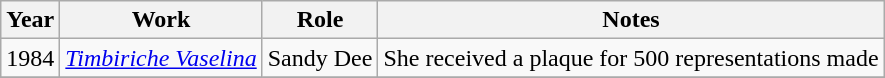<table class="wikitable">
<tr>
<th>Year</th>
<th>Work</th>
<th>Role</th>
<th>Notes</th>
</tr>
<tr>
<td>1984</td>
<td><em><a href='#'>Timbiriche Vaselina</a></em></td>
<td align="left">Sandy Dee</td>
<td align="left">She received a plaque for 500 representations made</td>
</tr>
<tr>
</tr>
</table>
